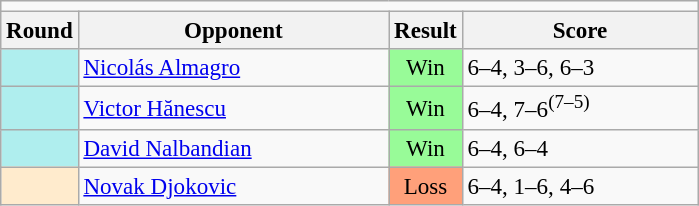<table class=wikitable style=font-size:96%>
<tr>
<td colspan=4></td>
</tr>
<tr>
<th>Round</th>
<th style=width:200px>Opponent</th>
<th>Result</th>
<th width=150>Score</th>
</tr>
<tr>
<td style=background:#afeeee></td>
<td> <a href='#'>Nicolás Almagro</a></td>
<td bgcolor=98FB98 style=text-align:center>Win</td>
<td>6–4, 3–6, 6–3</td>
</tr>
<tr>
<td style=background:#afeeee></td>
<td> <a href='#'>Victor Hănescu</a></td>
<td bgcolor=98FB98 style=text-align:center>Win</td>
<td>6–4, 7–6<sup>(7–5)</sup></td>
</tr>
<tr>
<td style=background:#afeeee></td>
<td> <a href='#'>David Nalbandian</a></td>
<td bgcolor=98FB98 style=text-align:center>Win</td>
<td>6–4, 6–4</td>
</tr>
<tr>
<td style=background:#ffebcd></td>
<td> <a href='#'>Novak Djokovic</a></td>
<td bgcolor=FFA07A style=text-align:center>Loss</td>
<td>6–4, 1–6, 4–6</td>
</tr>
</table>
